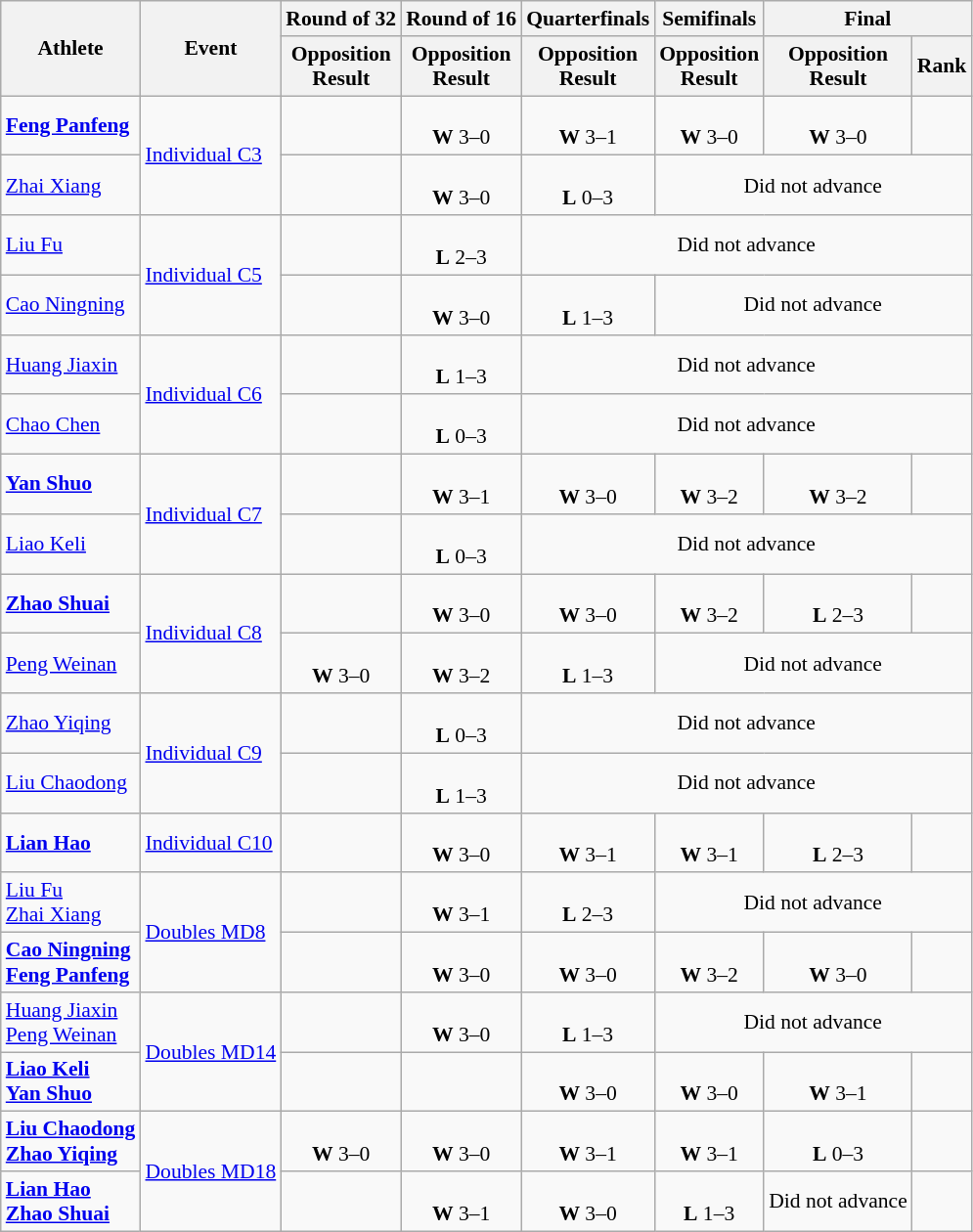<table class=wikitable style="font-size:90%">
<tr align=center>
<th rowspan="2">Athlete</th>
<th rowspan="2">Event</th>
<th>Round of 32</th>
<th>Round of 16</th>
<th>Quarterfinals</th>
<th>Semifinals</th>
<th colspan="2">Final</th>
</tr>
<tr>
<th>Opposition<br>Result</th>
<th>Opposition<br>Result</th>
<th>Opposition<br>Result</th>
<th>Opposition<br>Result</th>
<th>Opposition<br>Result</th>
<th>Rank</th>
</tr>
<tr align=center>
<td align=left><strong><a href='#'>Feng Panfeng</a></strong></td>
<td align=left rowspan=2><a href='#'>Individual C3</a></td>
<td></td>
<td><br><strong>W</strong> 3–0</td>
<td><br><strong>W</strong> 3–1</td>
<td><br><strong>W</strong> 3–0</td>
<td><br><strong>W</strong> 3–0</td>
<td></td>
</tr>
<tr align=center>
<td align=left><a href='#'>Zhai Xiang</a></td>
<td></td>
<td><br><strong>W</strong> 3–0</td>
<td><br><strong>L</strong> 0–3</td>
<td colspan=3>Did not advance</td>
</tr>
<tr align=center>
<td align=left><a href='#'>Liu Fu</a></td>
<td align=left rowspan=2><a href='#'>Individual C5</a></td>
<td></td>
<td><br><strong>L</strong> 2–3</td>
<td colspan=4>Did not advance</td>
</tr>
<tr align=center>
<td align=left><a href='#'>Cao Ningning</a></td>
<td></td>
<td><br><strong>W</strong> 3–0</td>
<td><br><strong>L</strong> 1–3</td>
<td colspan=3>Did not advance</td>
</tr>
<tr align=center>
<td align=left><a href='#'>Huang Jiaxin</a></td>
<td align=left rowspan=2><a href='#'>Individual C6</a></td>
<td></td>
<td><br><strong>L</strong> 1–3</td>
<td colspan=4>Did not advance</td>
</tr>
<tr align=center>
<td align=left><a href='#'>Chao Chen</a></td>
<td></td>
<td><br><strong>L</strong> 0–3</td>
<td colspan=4>Did not advance</td>
</tr>
<tr align=center>
<td align=left><strong><a href='#'>Yan Shuo</a></strong></td>
<td align=left rowspan=2><a href='#'>Individual C7</a></td>
<td></td>
<td><br><strong>W</strong> 3–1</td>
<td><br><strong>W</strong> 3–0</td>
<td><br><strong>W</strong> 3–2</td>
<td><br><strong>W</strong> 3–2</td>
<td></td>
</tr>
<tr align=center>
<td align=left><a href='#'>Liao Keli</a></td>
<td></td>
<td><br><strong>L</strong> 0–3</td>
<td colspan=4>Did not advance</td>
</tr>
<tr align=center>
<td align=left><strong><a href='#'>Zhao Shuai</a></strong></td>
<td align=left rowspan=2><a href='#'>Individual C8</a></td>
<td></td>
<td><br><strong>W</strong> 3–0</td>
<td><br><strong>W</strong> 3–0</td>
<td><br><strong>W</strong> 3–2</td>
<td><br><strong>L</strong> 2–3</td>
<td></td>
</tr>
<tr align=center>
<td align=left><a href='#'>Peng Weinan</a></td>
<td><br><strong>W</strong> 3–0</td>
<td><br><strong>W</strong> 3–2</td>
<td><br><strong>L</strong> 1–3</td>
<td colspan=3>Did not advance</td>
</tr>
<tr align=center>
<td align=left><a href='#'>Zhao Yiqing</a></td>
<td align=left rowspan=2><a href='#'>Individual C9</a></td>
<td></td>
<td><br><strong>L</strong> 0–3</td>
<td colspan=4>Did not advance</td>
</tr>
<tr align=center>
<td align=left><a href='#'>Liu Chaodong</a></td>
<td></td>
<td><br><strong>L</strong> 1–3</td>
<td colspan=4>Did not advance</td>
</tr>
<tr align=center>
<td align=left><strong><a href='#'>Lian Hao</a></strong></td>
<td align=left><a href='#'>Individual C10</a></td>
<td></td>
<td><br><strong>W</strong> 3–0</td>
<td><br><strong>W</strong> 3–1</td>
<td><br><strong>W</strong> 3–1</td>
<td><br><strong>L</strong> 2–3</td>
<td></td>
</tr>
<tr align=center>
<td align=left><a href='#'>Liu Fu</a><br><a href='#'>Zhai Xiang</a></td>
<td align=left rowspan=2><a href='#'>Doubles MD8</a></td>
<td></td>
<td><br><strong>W</strong> 3–1</td>
<td><br><strong>L</strong> 2–3</td>
<td colspan=3>Did not advance</td>
</tr>
<tr align=center>
<td align=left><strong><a href='#'>Cao Ningning</a></strong><br><strong><a href='#'>Feng Panfeng</a></strong></td>
<td></td>
<td><br><strong>W</strong> 3–0</td>
<td><br><strong>W</strong> 3–0</td>
<td><br><strong>W</strong> 3–2</td>
<td><br><strong>W</strong> 3–0</td>
<td></td>
</tr>
<tr align=center>
<td align=left><a href='#'>Huang Jiaxin</a><br><a href='#'>Peng Weinan</a></td>
<td align=left rowspan=2><a href='#'>Doubles MD14</a></td>
<td></td>
<td><br><strong>W</strong> 3–0</td>
<td><br><strong>L</strong> 1–3</td>
<td colspan=3>Did not advance</td>
</tr>
<tr align=center>
<td align=left><strong><a href='#'>Liao Keli</a></strong><br><strong><a href='#'>Yan Shuo</a></strong></td>
<td></td>
<td></td>
<td><br><strong>W</strong> 3–0</td>
<td><br><strong>W</strong> 3–0</td>
<td><br><strong>W</strong> 3–1</td>
<td></td>
</tr>
<tr align=center>
<td align=left><strong><a href='#'>Liu Chaodong</a></strong><br><strong><a href='#'>Zhao Yiqing</a></strong></td>
<td align=left rowspan=2><a href='#'>Doubles MD18</a></td>
<td><br><strong>W</strong> 3–0</td>
<td><br><strong>W</strong> 3–0</td>
<td><br><strong>W</strong> 3–1</td>
<td><br><strong>W</strong> 3–1</td>
<td><br><strong>L</strong> 0–3</td>
<td></td>
</tr>
<tr align=center>
<td align=left><strong><a href='#'>Lian Hao</a></strong><br><strong><a href='#'>Zhao Shuai</a></strong></td>
<td></td>
<td><br><strong>W</strong> 3–1</td>
<td><br><strong>W</strong> 3–0</td>
<td><br><strong>L</strong> 1–3</td>
<td>Did not advance</td>
<td></td>
</tr>
</table>
